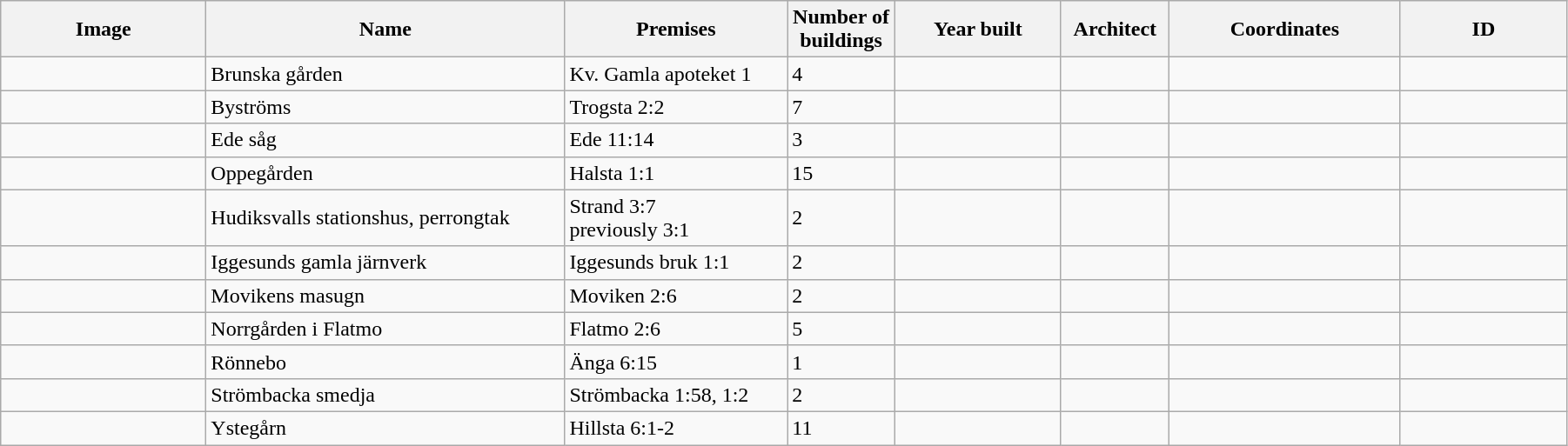<table class="wikitable" width="95%">
<tr>
<th width="150">Image</th>
<th>Name</th>
<th>Premises</th>
<th width="75">Number of<br>buildings</th>
<th width="120">Year built</th>
<th>Architect</th>
<th width="170">Coordinates</th>
<th width="120">ID</th>
</tr>
<tr>
<td></td>
<td>Brunska gården</td>
<td>Kv. Gamla apoteket 1</td>
<td>4</td>
<td></td>
<td></td>
<td></td>
<td></td>
</tr>
<tr>
<td></td>
<td Byströms i Trogsta>Byströms</td>
<td>Trogsta 2:2</td>
<td>7</td>
<td></td>
<td></td>
<td></td>
<td></td>
</tr>
<tr>
<td></td>
<td>Ede såg</td>
<td>Ede 11:14</td>
<td>3</td>
<td></td>
<td></td>
<td></td>
<td></td>
</tr>
<tr>
<td></td>
<td>Oppegården</td>
<td>Halsta 1:1</td>
<td>15</td>
<td></td>
<td></td>
<td></td>
<td></td>
</tr>
<tr>
<td></td>
<td Hudiksvalls station>Hudiksvalls stationshus, perrongtak</td>
<td>Strand 3:7<br>previously 3:1</td>
<td>2</td>
<td></td>
<td></td>
<td></td>
<td></td>
</tr>
<tr>
<td></td>
<td Iggesunds bruk>Iggesunds gamla järnverk</td>
<td>Iggesunds bruk 1:1</td>
<td>2</td>
<td></td>
<td></td>
<td></td>
<td></td>
</tr>
<tr>
<td></td>
<td>Movikens masugn</td>
<td>Moviken 2:6</td>
<td>2</td>
<td></td>
<td></td>
<td></td>
<td></td>
</tr>
<tr>
<td></td>
<td>Norrgården i Flatmo</td>
<td>Flatmo 2:6</td>
<td>5</td>
<td></td>
<td></td>
<td></td>
<td></td>
</tr>
<tr>
<td></td>
<td>Rönnebo</td>
<td>Änga 6:15</td>
<td>1</td>
<td></td>
<td></td>
<td></td>
<td></td>
</tr>
<tr>
<td></td>
<td>Strömbacka smedja</td>
<td>Strömbacka 1:58, 1:2</td>
<td>2</td>
<td></td>
<td></td>
<td></td>
<td></td>
</tr>
<tr>
<td></td>
<td Ystegårn i Hillsta>Ystegårn</td>
<td>Hillsta 6:1-2</td>
<td>11</td>
<td></td>
<td></td>
<td></td>
<td></td>
</tr>
</table>
